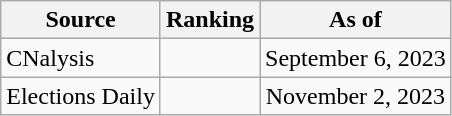<table class="wikitable" style="text-align:center">
<tr>
<th>Source</th>
<th>Ranking</th>
<th>As of</th>
</tr>
<tr>
<td align=left>CNalysis</td>
<td></td>
<td>September 6, 2023</td>
</tr>
<tr>
<td align=left>Elections Daily</td>
<td></td>
<td>November 2, 2023</td>
</tr>
</table>
